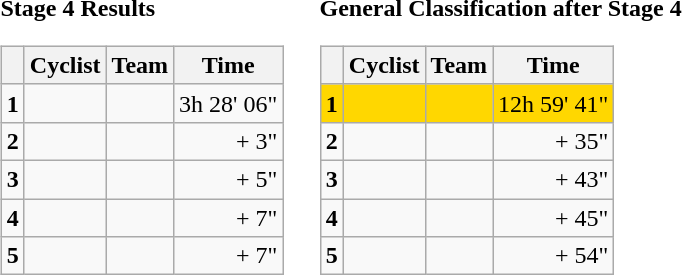<table>
<tr>
<td><strong>Stage 4 Results</strong><br><table class="wikitable">
<tr>
<th></th>
<th>Cyclist</th>
<th>Team</th>
<th>Time</th>
</tr>
<tr>
<td><strong>1</strong></td>
<td></td>
<td></td>
<td align="right">3h 28' 06"</td>
</tr>
<tr>
<td><strong>2</strong></td>
<td></td>
<td></td>
<td align="right">+ 3"</td>
</tr>
<tr>
<td><strong>3</strong></td>
<td></td>
<td></td>
<td align="right">+ 5"</td>
</tr>
<tr>
<td><strong>4</strong></td>
<td></td>
<td></td>
<td align="right">+ 7"</td>
</tr>
<tr>
<td><strong>5</strong></td>
<td></td>
<td></td>
<td align="right">+ 7"</td>
</tr>
</table>
</td>
<td></td>
<td><strong>General Classification after Stage 4</strong><br><table class="wikitable">
<tr>
<th></th>
<th>Cyclist</th>
<th>Team</th>
<th>Time</th>
</tr>
<tr bgcolor="gold">
<td><strong>1</strong></td>
<td></td>
<td></td>
<td align="right">12h 59' 41"</td>
</tr>
<tr>
<td><strong>2</strong></td>
<td></td>
<td></td>
<td align="right">+ 35"</td>
</tr>
<tr>
<td><strong>3</strong></td>
<td></td>
<td></td>
<td align="right">+ 43"</td>
</tr>
<tr>
<td><strong>4</strong></td>
<td></td>
<td></td>
<td align="right">+ 45"</td>
</tr>
<tr>
<td><strong>5</strong></td>
<td></td>
<td></td>
<td align="right">+ 54"</td>
</tr>
</table>
</td>
</tr>
</table>
